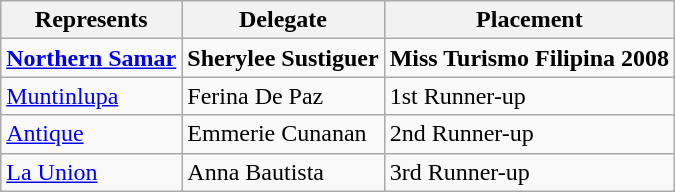<table class="wikitable" border="1">
<tr>
<th>Represents</th>
<th>Delegate</th>
<th>Placement</th>
</tr>
<tr>
<td><strong><a href='#'>Northern Samar</a></strong></td>
<td><strong>Sherylee Sustiguer</strong></td>
<td><strong>Miss Turismo Filipina 2008</strong></td>
</tr>
<tr>
<td><a href='#'>Muntinlupa</a></td>
<td>Ferina De Paz</td>
<td>1st Runner-up</td>
</tr>
<tr>
<td><a href='#'>Antique</a></td>
<td>Emmerie Cunanan</td>
<td>2nd Runner-up</td>
</tr>
<tr>
<td><a href='#'>La Union</a></td>
<td>Anna Bautista</td>
<td>3rd Runner-up</td>
</tr>
</table>
